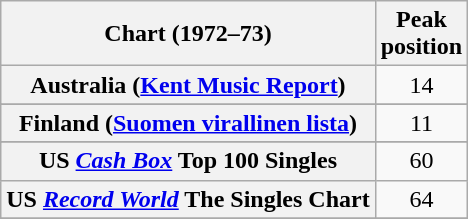<table class="wikitable sortable plainrowheaders" style="text-align:center">
<tr>
<th scope="col">Chart (1972–73)</th>
<th scope="col">Peak<br>position</th>
</tr>
<tr>
<th scope="row">Australia (<a href='#'>Kent Music Report</a>)</th>
<td>14</td>
</tr>
<tr>
</tr>
<tr>
</tr>
<tr>
</tr>
<tr>
<th scope="row">Finland (<a href='#'>Suomen virallinen lista</a>)</th>
<td>11</td>
</tr>
<tr>
</tr>
<tr>
</tr>
<tr>
</tr>
<tr>
</tr>
<tr>
</tr>
<tr>
</tr>
<tr>
<th scope="row">US <em><a href='#'>Cash Box</a></em> Top 100 Singles</th>
<td>60</td>
</tr>
<tr>
<th scope="row">US <em><a href='#'>Record World</a></em> The Singles Chart</th>
<td>64</td>
</tr>
<tr>
</tr>
</table>
